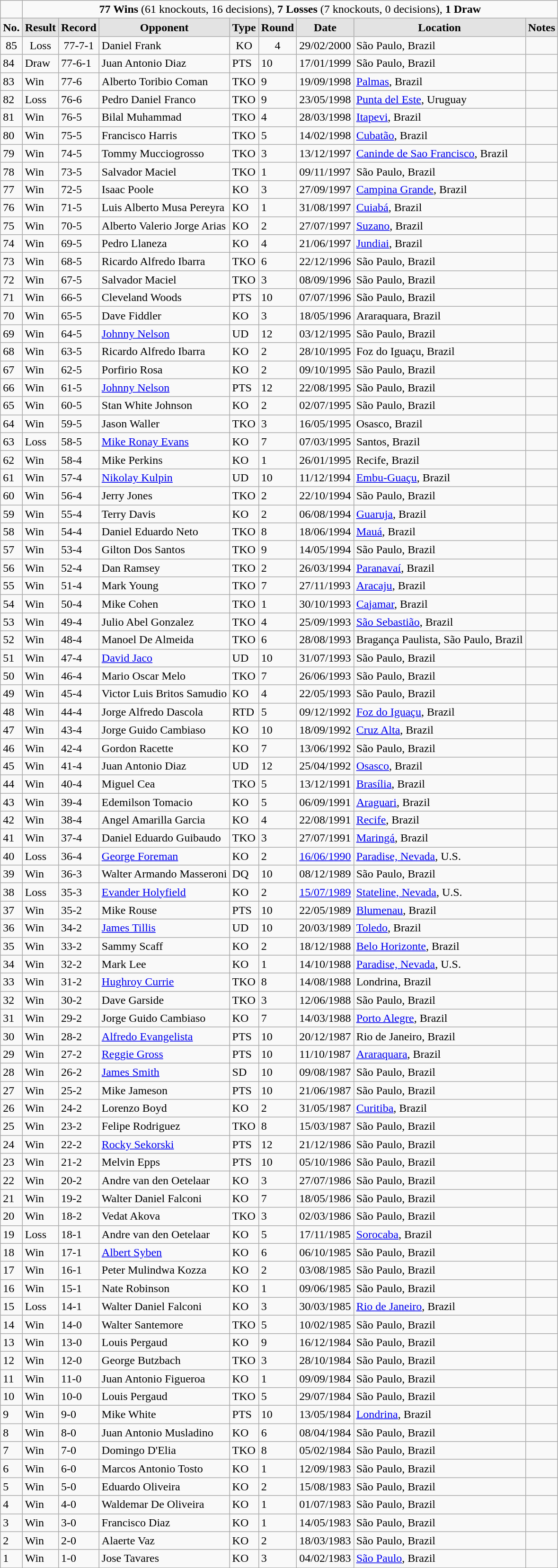<table class="wikitable">
<tr>
<td></td>
<td align="center" colspan=8><strong>77 Wins</strong> (61 knockouts, 16 decisions), <strong>7 Losses</strong> (7 knockouts, 0 decisions), <strong>1 Draw</strong></td>
</tr>
<tr>
<th>No.</th>
<th align="center" style="border-style: none none solid solid; background: #e3e3e3">Result</th>
<th align="center" style="border-style: none none solid solid; background: #e3e3e3">Record</th>
<th align="center" style="border-style: none none solid solid; background: #e3e3e3">Opponent</th>
<th align="center" style="border-style: none none solid solid; background: #e3e3e3">Type</th>
<th align="center" style="border-style: none none solid solid; background: #e3e3e3">Round</th>
<th align="center" style="border-style: none none solid solid; background: #e3e3e3">Date</th>
<th align="center" style="border-style: none none solid solid; background: #e3e3e3">Location</th>
<th align="center" style="border-style: none none solid solid; background: #e3e3e3">Notes</th>
</tr>
<tr align=center>
<td>85</td>
<td>Loss</td>
<td>77-7-1</td>
<td align=left> Daniel Frank</td>
<td>KO</td>
<td>4</td>
<td>29/02/2000</td>
<td align=left> São Paulo, Brazil</td>
<td align=left></td>
</tr>
<tr>
<td>84</td>
<td>Draw</td>
<td>77-6-1</td>
<td align=left> Juan Antonio Diaz</td>
<td>PTS</td>
<td>10</td>
<td>17/01/1999</td>
<td align=left> São Paulo, Brazil</td>
<td align=left></td>
</tr>
<tr>
<td>83</td>
<td>Win</td>
<td>77-6</td>
<td align=left> Alberto Toribio Coman</td>
<td>TKO</td>
<td>9</td>
<td>19/09/1998</td>
<td align=left> <a href='#'>Palmas</a>, Brazil</td>
<td align=left></td>
</tr>
<tr>
<td>82</td>
<td>Loss</td>
<td>76-6</td>
<td align=left> Pedro Daniel Franco</td>
<td>TKO</td>
<td>9</td>
<td>23/05/1998</td>
<td align=left> <a href='#'>Punta del Este</a>, Uruguay</td>
<td align=left></td>
</tr>
<tr>
<td>81</td>
<td>Win</td>
<td>76-5</td>
<td align=left> Bilal Muhammad</td>
<td>TKO</td>
<td>4</td>
<td>28/03/1998</td>
<td align=left> <a href='#'>Itapevi</a>, Brazil</td>
<td align=left></td>
</tr>
<tr>
<td>80</td>
<td>Win</td>
<td>75-5</td>
<td align=left> Francisco Harris</td>
<td>TKO</td>
<td>5</td>
<td>14/02/1998</td>
<td align=left> <a href='#'>Cubatão</a>, Brazil</td>
<td align=left></td>
</tr>
<tr>
<td>79</td>
<td>Win</td>
<td>74-5</td>
<td align=left> Tommy Mucciogrosso</td>
<td>TKO</td>
<td>3</td>
<td>13/12/1997</td>
<td align=left> <a href='#'>Caninde de Sao Francisco</a>, Brazil</td>
<td align=left></td>
</tr>
<tr>
<td>78</td>
<td>Win</td>
<td>73-5</td>
<td align=left> Salvador Maciel</td>
<td>TKO</td>
<td>1</td>
<td>09/11/1997</td>
<td align=left> São Paulo, Brazil</td>
<td align=left></td>
</tr>
<tr>
<td>77</td>
<td>Win</td>
<td>72-5</td>
<td align=left> Isaac Poole</td>
<td>KO</td>
<td>3</td>
<td>27/09/1997</td>
<td align=left> <a href='#'>Campina Grande</a>, Brazil</td>
<td align=left></td>
</tr>
<tr>
<td>76</td>
<td>Win</td>
<td>71-5</td>
<td align=left> Luis Alberto Musa Pereyra</td>
<td>KO</td>
<td>1</td>
<td>31/08/1997</td>
<td align=left> <a href='#'>Cuiabá</a>, Brazil</td>
<td align=left></td>
</tr>
<tr>
<td>75</td>
<td>Win</td>
<td>70-5</td>
<td align=left> Alberto Valerio Jorge Arias</td>
<td>KO</td>
<td>2</td>
<td>27/07/1997</td>
<td align=left> <a href='#'>Suzano</a>, Brazil</td>
<td align=left></td>
</tr>
<tr>
<td>74</td>
<td>Win</td>
<td>69-5</td>
<td align=left> Pedro Llaneza</td>
<td>KO</td>
<td>4</td>
<td>21/06/1997</td>
<td align=left> <a href='#'>Jundiai</a>, Brazil</td>
<td align=left></td>
</tr>
<tr>
<td>73</td>
<td>Win</td>
<td>68-5</td>
<td align=left> Ricardo Alfredo Ibarra</td>
<td>TKO</td>
<td>6</td>
<td>22/12/1996</td>
<td align=left> São Paulo, Brazil</td>
<td align=left></td>
</tr>
<tr>
<td>72</td>
<td>Win</td>
<td>67-5</td>
<td align=left> Salvador Maciel</td>
<td>TKO</td>
<td>3</td>
<td>08/09/1996</td>
<td align=left> São Paulo, Brazil</td>
<td align=left></td>
</tr>
<tr>
<td>71</td>
<td>Win</td>
<td>66-5</td>
<td align=left> Cleveland Woods</td>
<td>PTS</td>
<td>10</td>
<td>07/07/1996</td>
<td align=left> São Paulo, Brazil</td>
<td align=left></td>
</tr>
<tr>
<td>70</td>
<td>Win</td>
<td>65-5</td>
<td align=left> Dave Fiddler</td>
<td>KO</td>
<td>3</td>
<td>18/05/1996</td>
<td align=left> Araraquara, Brazil</td>
<td align=left></td>
</tr>
<tr>
<td>69</td>
<td>Win</td>
<td>64-5</td>
<td align=left> <a href='#'>Johnny Nelson</a></td>
<td>UD</td>
<td>12</td>
<td>03/12/1995</td>
<td align=left> São Paulo, Brazil</td>
<td align=left></td>
</tr>
<tr>
<td>68</td>
<td>Win</td>
<td>63-5</td>
<td align=left> Ricardo Alfredo Ibarra</td>
<td>KO</td>
<td>2</td>
<td>28/10/1995</td>
<td align=left> Foz do Iguaçu, Brazil</td>
<td align=left></td>
</tr>
<tr>
<td>67</td>
<td>Win</td>
<td>62-5</td>
<td align=left> Porfirio Rosa</td>
<td>KO</td>
<td>2</td>
<td>09/10/1995</td>
<td align=left> São Paulo, Brazil</td>
<td align=left></td>
</tr>
<tr>
<td>66</td>
<td>Win</td>
<td>61-5</td>
<td align=left> <a href='#'>Johnny Nelson</a></td>
<td>PTS</td>
<td>12</td>
<td>22/08/1995</td>
<td align=left> São Paulo, Brazil</td>
<td align=left></td>
</tr>
<tr>
<td>65</td>
<td>Win</td>
<td>60-5</td>
<td align=left> Stan White Johnson</td>
<td>KO</td>
<td>2</td>
<td>02/07/1995</td>
<td align=left> São Paulo, Brazil</td>
<td align=left></td>
</tr>
<tr>
<td>64</td>
<td>Win</td>
<td>59-5</td>
<td align=left> Jason Waller</td>
<td>TKO</td>
<td>3</td>
<td>16/05/1995</td>
<td align=left> Osasco, Brazil</td>
<td align=left></td>
</tr>
<tr>
<td>63</td>
<td>Loss</td>
<td>58-5</td>
<td align=left> <a href='#'>Mike Ronay Evans</a></td>
<td>KO</td>
<td>7</td>
<td>07/03/1995</td>
<td align=left> Santos, Brazil</td>
<td align=left></td>
</tr>
<tr>
<td>62</td>
<td>Win</td>
<td>58-4</td>
<td align=left> Mike Perkins</td>
<td>KO</td>
<td>1</td>
<td>26/01/1995</td>
<td align=left> Recife, Brazil</td>
<td align=left></td>
</tr>
<tr>
<td>61</td>
<td>Win</td>
<td>57-4</td>
<td align=left> <a href='#'>Nikolay Kulpin</a></td>
<td>UD</td>
<td>10</td>
<td>11/12/1994</td>
<td align=left> <a href='#'>Embu-Guaçu</a>, Brazil</td>
<td align=left></td>
</tr>
<tr>
<td>60</td>
<td>Win</td>
<td>56-4</td>
<td align=left> Jerry Jones</td>
<td>TKO</td>
<td>2</td>
<td>22/10/1994</td>
<td align=left> São Paulo, Brazil</td>
<td align=left></td>
</tr>
<tr>
<td>59</td>
<td>Win</td>
<td>55-4</td>
<td align=left> Terry Davis</td>
<td>KO</td>
<td>2</td>
<td>06/08/1994</td>
<td align=left> <a href='#'>Guaruja</a>, Brazil</td>
<td align=left></td>
</tr>
<tr>
<td>58</td>
<td>Win</td>
<td>54-4</td>
<td align=left> Daniel Eduardo Neto</td>
<td>TKO</td>
<td>8</td>
<td>18/06/1994</td>
<td align=left> <a href='#'>Mauá</a>, Brazil</td>
<td align=left></td>
</tr>
<tr>
<td>57</td>
<td>Win</td>
<td>53-4</td>
<td align=left> Gilton Dos Santos</td>
<td>TKO</td>
<td>9</td>
<td>14/05/1994</td>
<td align=left> São Paulo, Brazil</td>
<td align=left></td>
</tr>
<tr>
<td>56</td>
<td>Win</td>
<td>52-4</td>
<td align=left> Dan Ramsey</td>
<td>TKO</td>
<td>2</td>
<td>26/03/1994</td>
<td align=left> <a href='#'>Paranavaí</a>, Brazil</td>
<td align=left></td>
</tr>
<tr>
<td>55</td>
<td>Win</td>
<td>51-4</td>
<td align=left> Mark Young</td>
<td>TKO</td>
<td>7</td>
<td>27/11/1993</td>
<td align=left> <a href='#'>Aracaju</a>, Brazil</td>
<td align=left></td>
</tr>
<tr>
<td>54</td>
<td>Win</td>
<td>50-4</td>
<td align=left> Mike Cohen</td>
<td>TKO</td>
<td>1</td>
<td>30/10/1993</td>
<td align=left> <a href='#'>Cajamar</a>, Brazil</td>
<td align=left></td>
</tr>
<tr>
<td>53</td>
<td>Win</td>
<td>49-4</td>
<td align=left> Julio Abel Gonzalez</td>
<td>TKO</td>
<td>4</td>
<td>25/09/1993</td>
<td align=left> <a href='#'>São Sebastião</a>, Brazil</td>
<td align=left></td>
</tr>
<tr>
<td>52</td>
<td>Win</td>
<td>48-4</td>
<td align=left> Manoel De Almeida</td>
<td>TKO</td>
<td>6</td>
<td>28/08/1993</td>
<td align=left> Bragança Paulista, São Paulo, Brazil</td>
<td align=left></td>
</tr>
<tr>
<td>51</td>
<td>Win</td>
<td>47-4</td>
<td align=left> <a href='#'>David Jaco</a></td>
<td>UD</td>
<td>10</td>
<td>31/07/1993</td>
<td align=left> São Paulo, Brazil</td>
<td align=left></td>
</tr>
<tr>
<td>50</td>
<td>Win</td>
<td>46-4</td>
<td align=left> Mario Oscar Melo</td>
<td>TKO</td>
<td>7</td>
<td>26/06/1993</td>
<td align=left> São Paulo, Brazil</td>
<td align=left></td>
</tr>
<tr>
<td>49</td>
<td>Win</td>
<td>45-4</td>
<td align=left> Victor Luis Britos Samudio</td>
<td>KO</td>
<td>4</td>
<td>22/05/1993</td>
<td align=left> São Paulo, Brazil</td>
<td align=left></td>
</tr>
<tr>
<td>48</td>
<td>Win</td>
<td>44-4</td>
<td align=left> Jorge Alfredo Dascola</td>
<td>RTD</td>
<td>5</td>
<td>09/12/1992</td>
<td align=left> <a href='#'>Foz do Iguaçu</a>, Brazil</td>
<td align=left></td>
</tr>
<tr>
<td>47</td>
<td>Win</td>
<td>43-4</td>
<td align=left> Jorge Guido Cambiaso</td>
<td>KO</td>
<td>10</td>
<td>18/09/1992</td>
<td align=left> <a href='#'>Cruz Alta</a>, Brazil</td>
<td align=left></td>
</tr>
<tr>
<td>46</td>
<td>Win</td>
<td>42-4</td>
<td align=left> Gordon Racette</td>
<td>KO</td>
<td>7</td>
<td>13/06/1992</td>
<td align=left> São Paulo, Brazil</td>
<td align=left></td>
</tr>
<tr>
<td>45</td>
<td>Win</td>
<td>41-4</td>
<td align=left> Juan Antonio Diaz</td>
<td>UD</td>
<td>12</td>
<td>25/04/1992</td>
<td align=left> <a href='#'>Osasco</a>, Brazil</td>
<td align=left></td>
</tr>
<tr>
<td>44</td>
<td>Win</td>
<td>40-4</td>
<td align=left> Miguel Cea</td>
<td>TKO</td>
<td>5</td>
<td>13/12/1991</td>
<td align=left> <a href='#'>Brasília</a>, Brazil</td>
<td align=left></td>
</tr>
<tr>
<td>43</td>
<td>Win</td>
<td>39-4</td>
<td align=left> Edemilson Tomacio</td>
<td>KO</td>
<td>5</td>
<td>06/09/1991</td>
<td align=left> <a href='#'>Araguari</a>, Brazil</td>
<td align=left></td>
</tr>
<tr>
<td>42</td>
<td>Win</td>
<td>38-4</td>
<td align=left> Angel Amarilla Garcia</td>
<td>KO</td>
<td>4</td>
<td>22/08/1991</td>
<td align=left> <a href='#'>Recife</a>, Brazil</td>
<td align=left></td>
</tr>
<tr>
<td>41</td>
<td>Win</td>
<td>37-4</td>
<td align=left> Daniel Eduardo Guibaudo</td>
<td>TKO</td>
<td>3</td>
<td>27/07/1991</td>
<td align=left> <a href='#'>Maringá</a>, Brazil</td>
<td align=left></td>
</tr>
<tr>
<td>40</td>
<td>Loss</td>
<td>36-4</td>
<td align=left> <a href='#'>George Foreman</a></td>
<td>KO</td>
<td>2</td>
<td><a href='#'>16/06/1990</a></td>
<td align=left> <a href='#'>Paradise, Nevada</a>, U.S.</td>
<td align=left></td>
</tr>
<tr>
<td>39</td>
<td>Win</td>
<td>36-3</td>
<td align=left> Walter Armando Masseroni</td>
<td>DQ</td>
<td>10</td>
<td>08/12/1989</td>
<td align=left> São Paulo, Brazil</td>
<td align=left></td>
</tr>
<tr>
<td>38</td>
<td>Loss</td>
<td>35-3</td>
<td align=left> <a href='#'>Evander Holyfield</a></td>
<td>KO</td>
<td>2</td>
<td><a href='#'>15/07/1989</a></td>
<td align=left> <a href='#'>Stateline, Nevada</a>, U.S.</td>
<td align=left></td>
</tr>
<tr>
<td>37</td>
<td>Win</td>
<td>35-2</td>
<td align=left> Mike Rouse</td>
<td>PTS</td>
<td>10</td>
<td>22/05/1989</td>
<td align=left> <a href='#'>Blumenau</a>, Brazil</td>
<td align=left></td>
</tr>
<tr>
<td>36</td>
<td>Win</td>
<td>34-2</td>
<td align=left> <a href='#'>James Tillis</a></td>
<td>UD</td>
<td>10</td>
<td>20/03/1989</td>
<td align=left> <a href='#'>Toledo</a>, Brazil</td>
<td align=left></td>
</tr>
<tr>
<td>35</td>
<td>Win</td>
<td>33-2</td>
<td align=left> Sammy Scaff</td>
<td>KO</td>
<td>2</td>
<td>18/12/1988</td>
<td align=left> <a href='#'>Belo Horizonte</a>, Brazil</td>
<td align=left></td>
</tr>
<tr>
<td>34</td>
<td>Win</td>
<td>32-2</td>
<td align=left> Mark Lee</td>
<td>KO</td>
<td>1</td>
<td>14/10/1988</td>
<td align=left> <a href='#'>Paradise, Nevada</a>, U.S.</td>
<td align=left></td>
</tr>
<tr>
<td>33</td>
<td>Win</td>
<td>31-2</td>
<td align=left> <a href='#'>Hughroy Currie</a></td>
<td>TKO</td>
<td>8</td>
<td>14/08/1988</td>
<td align=left> Londrina, Brazil</td>
<td align=left></td>
</tr>
<tr>
<td>32</td>
<td>Win</td>
<td>30-2</td>
<td align=left> Dave Garside</td>
<td>TKO</td>
<td>3</td>
<td>12/06/1988</td>
<td align=left> São Paulo, Brazil</td>
<td align=left></td>
</tr>
<tr>
<td>31</td>
<td>Win</td>
<td>29-2</td>
<td align=left> Jorge Guido Cambiaso</td>
<td>KO</td>
<td>7</td>
<td>14/03/1988</td>
<td align=left> <a href='#'>Porto Alegre</a>, Brazil</td>
<td align=left></td>
</tr>
<tr>
<td>30</td>
<td>Win</td>
<td>28-2</td>
<td align=left> <a href='#'>Alfredo Evangelista</a></td>
<td>PTS</td>
<td>10</td>
<td>20/12/1987</td>
<td align=left> Rio de Janeiro, Brazil</td>
<td align=left></td>
</tr>
<tr>
<td>29</td>
<td>Win</td>
<td>27-2</td>
<td align=left> <a href='#'>Reggie Gross</a></td>
<td>PTS</td>
<td>10</td>
<td>11/10/1987</td>
<td align=left> <a href='#'>Araraquara</a>, Brazil</td>
<td align=left></td>
</tr>
<tr>
<td>28</td>
<td>Win</td>
<td>26-2</td>
<td align=left> <a href='#'>James Smith</a></td>
<td>SD</td>
<td>10</td>
<td>09/08/1987</td>
<td align=left> São Paulo, Brazil</td>
<td align=left></td>
</tr>
<tr>
<td>27</td>
<td>Win</td>
<td>25-2</td>
<td align=left> Mike Jameson</td>
<td>PTS</td>
<td>10</td>
<td>21/06/1987</td>
<td align=left> São Paulo, Brazil</td>
<td align=left></td>
</tr>
<tr>
<td>26</td>
<td>Win</td>
<td>24-2</td>
<td align=left> Lorenzo Boyd</td>
<td>KO</td>
<td>2</td>
<td>31/05/1987</td>
<td align=left> <a href='#'>Curitiba</a>, Brazil</td>
<td align=left></td>
</tr>
<tr>
<td>25</td>
<td>Win</td>
<td>23-2</td>
<td align=left> Felipe Rodriguez</td>
<td>TKO</td>
<td>8</td>
<td>15/03/1987</td>
<td align=left> São Paulo, Brazil</td>
<td align=left></td>
</tr>
<tr>
<td>24</td>
<td>Win</td>
<td>22-2</td>
<td align=left> <a href='#'>Rocky Sekorski</a></td>
<td>PTS</td>
<td>12</td>
<td>21/12/1986</td>
<td align=left> São Paulo, Brazil</td>
<td align=left></td>
</tr>
<tr>
<td>23</td>
<td>Win</td>
<td>21-2</td>
<td align=left> Melvin Epps</td>
<td>PTS</td>
<td>10</td>
<td>05/10/1986</td>
<td align=left> São Paulo, Brazil</td>
<td align=left></td>
</tr>
<tr>
<td>22</td>
<td>Win</td>
<td>20-2</td>
<td align=left> Andre van den Oetelaar</td>
<td>KO</td>
<td>3</td>
<td>27/07/1986</td>
<td align=left> São Paulo, Brazil</td>
<td align=left></td>
</tr>
<tr>
<td>21</td>
<td>Win</td>
<td>19-2</td>
<td align=left> Walter Daniel Falconi</td>
<td>KO</td>
<td>7</td>
<td>18/05/1986</td>
<td align=left> São Paulo, Brazil</td>
<td align=left></td>
</tr>
<tr>
<td>20</td>
<td>Win</td>
<td>18-2</td>
<td align=left> Vedat Akova</td>
<td>TKO</td>
<td>3</td>
<td>02/03/1986</td>
<td align=left> São Paulo, Brazil</td>
<td align=left></td>
</tr>
<tr>
<td>19</td>
<td>Loss</td>
<td>18-1</td>
<td align=left> Andre van den Oetelaar</td>
<td>KO</td>
<td>5</td>
<td>17/11/1985</td>
<td align=left> <a href='#'>Sorocaba</a>, Brazil</td>
<td align=left></td>
</tr>
<tr>
<td>18</td>
<td>Win</td>
<td>17-1</td>
<td align=left> <a href='#'>Albert Syben</a></td>
<td>KO</td>
<td>6</td>
<td>06/10/1985</td>
<td align=left> São Paulo, Brazil</td>
<td align=left></td>
</tr>
<tr>
<td>17</td>
<td>Win</td>
<td>16-1</td>
<td align=left> Peter Mulindwa Kozza</td>
<td>KO</td>
<td>2</td>
<td>03/08/1985</td>
<td align=left> São Paulo, Brazil</td>
<td align=left></td>
</tr>
<tr>
<td>16</td>
<td>Win</td>
<td>15-1</td>
<td align=left> Nate Robinson</td>
<td>KO</td>
<td>1</td>
<td>09/06/1985</td>
<td align=left> São Paulo, Brazil</td>
<td align=left></td>
</tr>
<tr>
<td>15</td>
<td>Loss</td>
<td>14-1</td>
<td align=left> Walter Daniel Falconi</td>
<td>KO</td>
<td>3</td>
<td>30/03/1985</td>
<td align=left> <a href='#'>Rio de Janeiro</a>, Brazil</td>
<td align=left></td>
</tr>
<tr>
<td>14</td>
<td>Win</td>
<td>14-0</td>
<td align=left> Walter Santemore</td>
<td>TKO</td>
<td>5</td>
<td>10/02/1985</td>
<td align=left> São Paulo, Brazil</td>
<td align=left></td>
</tr>
<tr>
<td>13</td>
<td>Win</td>
<td>13-0</td>
<td align=left> Louis Pergaud</td>
<td>KO</td>
<td>9</td>
<td>16/12/1984</td>
<td align=left> São Paulo, Brazil</td>
<td align=left></td>
</tr>
<tr>
<td>12</td>
<td>Win</td>
<td>12-0</td>
<td align=left> George Butzbach</td>
<td>TKO</td>
<td>3</td>
<td>28/10/1984</td>
<td align=left> São Paulo, Brazil</td>
<td align=left></td>
</tr>
<tr>
<td>11</td>
<td>Win</td>
<td>11-0</td>
<td align=left> Juan Antonio Figueroa</td>
<td>KO</td>
<td>1</td>
<td>09/09/1984</td>
<td align=left> São Paulo, Brazil</td>
<td align=left></td>
</tr>
<tr>
<td>10</td>
<td>Win</td>
<td>10-0</td>
<td align=left> Louis Pergaud</td>
<td>TKO</td>
<td>5</td>
<td>29/07/1984</td>
<td align=left> São Paulo, Brazil</td>
<td align=left></td>
</tr>
<tr>
<td>9</td>
<td>Win</td>
<td>9-0</td>
<td align=left> Mike White</td>
<td>PTS</td>
<td>10</td>
<td>13/05/1984</td>
<td align=left> <a href='#'>Londrina</a>, Brazil</td>
<td align=left></td>
</tr>
<tr>
<td>8</td>
<td>Win</td>
<td>8-0</td>
<td align=left> Juan Antonio Musladino</td>
<td>KO</td>
<td>6</td>
<td>08/04/1984</td>
<td align=left> São Paulo, Brazil</td>
<td align=left></td>
</tr>
<tr>
<td>7</td>
<td>Win</td>
<td>7-0</td>
<td align=left> Domingo D'Elia</td>
<td>TKO</td>
<td>8</td>
<td>05/02/1984</td>
<td align=left> São Paulo, Brazil</td>
<td align=left></td>
</tr>
<tr>
<td>6</td>
<td>Win</td>
<td>6-0</td>
<td align=left> Marcos Antonio Tosto</td>
<td>KO</td>
<td>1</td>
<td>12/09/1983</td>
<td align=left> São Paulo, Brazil</td>
<td align=left></td>
</tr>
<tr>
<td>5</td>
<td>Win</td>
<td>5-0</td>
<td align=left> Eduardo Oliveira</td>
<td>KO</td>
<td>2</td>
<td>15/08/1983</td>
<td align=left> São Paulo, Brazil</td>
<td align=left></td>
</tr>
<tr>
<td>4</td>
<td>Win</td>
<td>4-0</td>
<td align=left> Waldemar De Oliveira</td>
<td>KO</td>
<td>1</td>
<td>01/07/1983</td>
<td align=left> São Paulo, Brazil</td>
<td align=left></td>
</tr>
<tr>
<td>3</td>
<td>Win</td>
<td>3-0</td>
<td align=left> Francisco Diaz</td>
<td>KO</td>
<td>1</td>
<td>14/05/1983</td>
<td align=left> São Paulo, Brazil</td>
<td align=left></td>
</tr>
<tr>
<td>2</td>
<td>Win</td>
<td>2-0</td>
<td align=left> Alaerte Vaz</td>
<td>KO</td>
<td>2</td>
<td>18/03/1983</td>
<td align=left> São Paulo, Brazil</td>
<td align=left></td>
</tr>
<tr>
<td>1</td>
<td>Win</td>
<td>1-0</td>
<td align=left> Jose Tavares</td>
<td>KO</td>
<td>3</td>
<td>04/02/1983</td>
<td align=left> <a href='#'>São Paulo</a>, Brazil</td>
<td align=left></td>
</tr>
</table>
